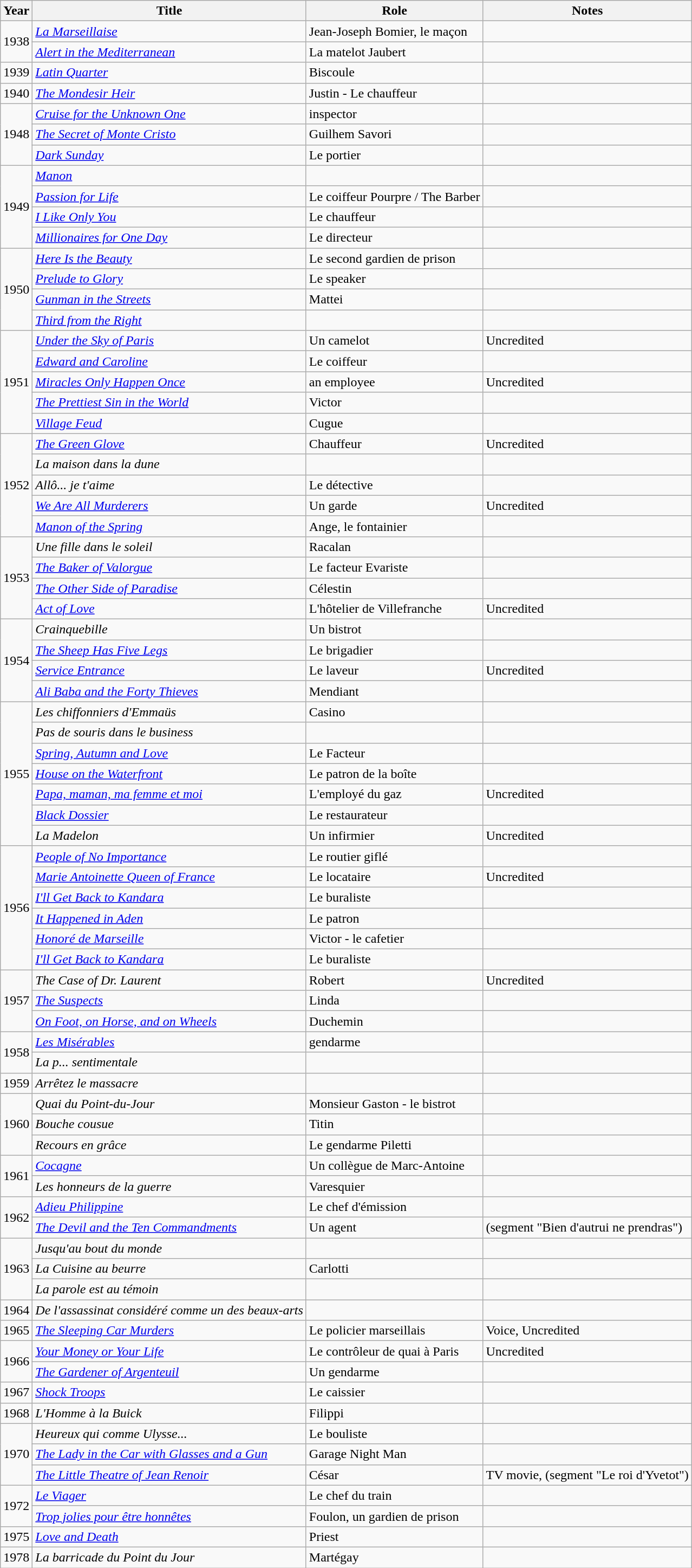<table class="wikitable sortable">
<tr>
<th>Year</th>
<th>Title</th>
<th>Role</th>
<th class="unsortable">Notes</th>
</tr>
<tr>
<td rowspan="2">1938</td>
<td><em><a href='#'>La Marseillaise</a></em></td>
<td>Jean-Joseph Bomier, le maçon</td>
<td></td>
</tr>
<tr>
<td><em><a href='#'>Alert in the Mediterranean</a></em></td>
<td>La matelot Jaubert</td>
<td></td>
</tr>
<tr>
<td>1939</td>
<td><em><a href='#'>Latin Quarter</a></em></td>
<td>Biscoule</td>
<td></td>
</tr>
<tr>
<td>1940</td>
<td><em><a href='#'>The Mondesir Heir</a></em></td>
<td>Justin - Le chauffeur</td>
<td></td>
</tr>
<tr>
<td rowspan="3">1948</td>
<td><em><a href='#'>Cruise for the Unknown One</a></em></td>
<td>inspector</td>
<td></td>
</tr>
<tr>
<td><em><a href='#'>The Secret of Monte Cristo</a></em></td>
<td>Guilhem Savori</td>
<td></td>
</tr>
<tr>
<td><em><a href='#'>Dark Sunday</a></em></td>
<td>Le portier</td>
<td></td>
</tr>
<tr>
<td rowspan="4">1949</td>
<td><em><a href='#'>Manon</a></em></td>
<td></td>
<td></td>
</tr>
<tr>
<td><em><a href='#'>Passion for Life</a></em></td>
<td>Le coiffeur Pourpre / The Barber</td>
<td></td>
</tr>
<tr>
<td><em><a href='#'>I Like Only You</a></em></td>
<td>Le chauffeur</td>
<td></td>
</tr>
<tr>
<td><em><a href='#'>Millionaires for One Day</a></em></td>
<td>Le directeur</td>
<td></td>
</tr>
<tr>
<td rowspan="4">1950</td>
<td><em><a href='#'>Here Is the Beauty</a></em></td>
<td>Le second gardien de prison</td>
<td></td>
</tr>
<tr>
<td><em><a href='#'>Prelude to Glory</a></em></td>
<td>Le speaker</td>
<td></td>
</tr>
<tr>
<td><em><a href='#'>Gunman in the Streets</a></em></td>
<td>Mattei</td>
<td></td>
</tr>
<tr>
<td><em><a href='#'>Third from the Right</a></em></td>
<td></td>
<td></td>
</tr>
<tr>
<td rowspan="5">1951</td>
<td><em><a href='#'>Under the Sky of Paris</a></em></td>
<td>Un camelot</td>
<td>Uncredited</td>
</tr>
<tr>
<td><em><a href='#'>Edward and Caroline</a></em></td>
<td>Le coiffeur</td>
<td></td>
</tr>
<tr>
<td><em><a href='#'>Miracles Only Happen Once</a></em></td>
<td>an employee</td>
<td>Uncredited</td>
</tr>
<tr>
<td><em><a href='#'>The Prettiest Sin in the World</a></em></td>
<td>Victor</td>
<td></td>
</tr>
<tr>
<td><em><a href='#'>Village Feud</a></em></td>
<td>Cugue</td>
<td></td>
</tr>
<tr>
<td rowspan="5">1952</td>
<td><em><a href='#'>The Green Glove</a></em></td>
<td>Chauffeur</td>
<td>Uncredited</td>
</tr>
<tr>
<td><em>La maison dans la dune</em></td>
<td></td>
<td></td>
</tr>
<tr>
<td><em>Allô... je t'aime</em></td>
<td>Le détective</td>
<td></td>
</tr>
<tr>
<td><em><a href='#'>We Are All Murderers</a></em></td>
<td>Un garde</td>
<td>Uncredited</td>
</tr>
<tr>
<td><em><a href='#'>Manon of the Spring</a></em></td>
<td>Ange, le fontainier</td>
<td></td>
</tr>
<tr>
<td rowspan="4">1953</td>
<td><em>Une fille dans le soleil</em></td>
<td>Racalan</td>
<td></td>
</tr>
<tr>
<td><em><a href='#'>The Baker of Valorgue</a></em></td>
<td>Le facteur Evariste</td>
<td></td>
</tr>
<tr>
<td><em><a href='#'>The Other Side of Paradise</a></em></td>
<td>Célestin</td>
<td></td>
</tr>
<tr>
<td><em><a href='#'>Act of Love</a></em></td>
<td>L'hôtelier de Villefranche</td>
<td>Uncredited</td>
</tr>
<tr>
<td rowspan="4">1954</td>
<td><em>Crainquebille</em></td>
<td>Un bistrot</td>
<td></td>
</tr>
<tr>
<td><em><a href='#'>The Sheep Has Five Legs</a></em></td>
<td>Le brigadier</td>
<td></td>
</tr>
<tr>
<td><em><a href='#'>Service Entrance</a></em></td>
<td>Le laveur</td>
<td>Uncredited</td>
</tr>
<tr>
<td><em><a href='#'>Ali Baba and the Forty Thieves</a></em></td>
<td>Mendiant</td>
<td></td>
</tr>
<tr>
<td rowspan="7">1955</td>
<td><em>Les chiffonniers d'Emmaüs</em></td>
<td>Casino</td>
<td></td>
</tr>
<tr>
<td><em>Pas de souris dans le business</em></td>
<td></td>
<td></td>
</tr>
<tr>
<td><em><a href='#'>Spring, Autumn and Love</a></em></td>
<td>Le Facteur</td>
<td></td>
</tr>
<tr>
<td><em><a href='#'>House on the Waterfront</a></em></td>
<td>Le patron de la boîte</td>
<td></td>
</tr>
<tr>
<td><em><a href='#'>Papa, maman, ma femme et moi</a></em></td>
<td>L'employé du gaz</td>
<td>Uncredited</td>
</tr>
<tr>
<td><em><a href='#'>Black Dossier</a></em></td>
<td>Le restaurateur</td>
<td></td>
</tr>
<tr>
<td><em>La Madelon</em></td>
<td>Un infirmier</td>
<td>Uncredited</td>
</tr>
<tr>
<td rowspan="6">1956</td>
<td><em><a href='#'>People of No Importance</a></em></td>
<td>Le routier giflé</td>
<td></td>
</tr>
<tr>
<td><em><a href='#'>Marie Antoinette Queen of France</a></em></td>
<td>Le locataire</td>
<td>Uncredited</td>
</tr>
<tr>
<td><em><a href='#'>I'll Get Back to Kandara</a></em></td>
<td>Le buraliste</td>
<td></td>
</tr>
<tr>
<td><em><a href='#'>It Happened in Aden</a></em></td>
<td>Le patron</td>
<td></td>
</tr>
<tr>
<td><em><a href='#'>Honoré de Marseille</a></em></td>
<td>Victor - le cafetier</td>
<td></td>
</tr>
<tr>
<td><em><a href='#'>I'll Get Back to Kandara</a></em></td>
<td>Le buraliste</td>
<td></td>
</tr>
<tr>
<td rowspan="3">1957</td>
<td><em>The Case of Dr. Laurent</em></td>
<td>Robert</td>
<td>Uncredited</td>
</tr>
<tr>
<td><em><a href='#'>The Suspects</a></em></td>
<td>Linda</td>
<td></td>
</tr>
<tr>
<td><em><a href='#'>On Foot, on Horse, and on Wheels</a></em></td>
<td>Duchemin</td>
<td></td>
</tr>
<tr>
<td rowspan="2">1958</td>
<td><em><a href='#'>Les Misérables</a></em></td>
<td>gendarme</td>
<td></td>
</tr>
<tr>
<td><em>La p... sentimentale</em></td>
<td></td>
<td></td>
</tr>
<tr>
<td>1959</td>
<td><em>Arrêtez le massacre</em></td>
<td></td>
<td></td>
</tr>
<tr>
<td rowspan="3">1960</td>
<td><em>Quai du Point-du-Jour</em></td>
<td>Monsieur Gaston - le bistrot</td>
<td></td>
</tr>
<tr>
<td><em>Bouche cousue</em></td>
<td>Titin</td>
<td></td>
</tr>
<tr>
<td><em>Recours en grâce</em></td>
<td>Le gendarme Piletti</td>
<td></td>
</tr>
<tr>
<td rowspan="2">1961</td>
<td><em><a href='#'>Cocagne</a></em></td>
<td>Un collègue de Marc-Antoine</td>
<td></td>
</tr>
<tr>
<td><em>Les honneurs de la guerre</em></td>
<td>Varesquier</td>
<td></td>
</tr>
<tr>
<td rowspan="2">1962</td>
<td><em><a href='#'>Adieu Philippine</a></em></td>
<td>Le chef d'émission</td>
<td></td>
</tr>
<tr>
<td><em><a href='#'>The Devil and the Ten Commandments</a></em></td>
<td>Un agent</td>
<td>(segment "Bien d'autrui ne prendras")</td>
</tr>
<tr>
<td rowspan="3">1963</td>
<td><em>Jusqu'au bout du monde</em></td>
<td></td>
<td></td>
</tr>
<tr>
<td><em>La Cuisine au beurre</em></td>
<td>Carlotti</td>
<td></td>
</tr>
<tr>
<td><em>La parole est au témoin</em></td>
<td></td>
<td></td>
</tr>
<tr>
<td>1964</td>
<td><em>De l'assassinat considéré comme un des beaux-arts</em></td>
<td></td>
<td></td>
</tr>
<tr>
<td>1965</td>
<td><em><a href='#'>The Sleeping Car Murders</a></em></td>
<td>Le policier marseillais</td>
<td>Voice, Uncredited</td>
</tr>
<tr>
<td rowspan="2">1966</td>
<td><em><a href='#'>Your Money or Your Life</a></em></td>
<td>Le contrôleur de quai à Paris</td>
<td>Uncredited</td>
</tr>
<tr>
<td><em><a href='#'>The Gardener of Argenteuil</a></em></td>
<td>Un gendarme</td>
<td></td>
</tr>
<tr>
<td>1967</td>
<td><em><a href='#'>Shock Troops</a></em></td>
<td>Le caissier</td>
<td></td>
</tr>
<tr>
<td>1968</td>
<td><em>L'Homme à la Buick</em></td>
<td>Filippi</td>
<td></td>
</tr>
<tr>
<td rowspan="3">1970</td>
<td><em>Heureux qui comme Ulysse...</em></td>
<td>Le bouliste</td>
<td></td>
</tr>
<tr>
<td><em><a href='#'>The Lady in the Car with Glasses and a Gun</a></em></td>
<td>Garage Night Man</td>
<td></td>
</tr>
<tr>
<td><em><a href='#'>The Little Theatre of Jean Renoir</a></em></td>
<td>César</td>
<td>TV movie, (segment "Le roi d'Yvetot")</td>
</tr>
<tr>
<td rowspan="2">1972</td>
<td><em><a href='#'>Le Viager</a></em></td>
<td>Le chef du train</td>
<td></td>
</tr>
<tr>
<td><em><a href='#'>Trop jolies pour être honnêtes</a></em></td>
<td>Foulon, un gardien de prison</td>
<td></td>
</tr>
<tr>
<td>1975</td>
<td><em><a href='#'>Love and Death</a></em></td>
<td>Priest</td>
<td></td>
</tr>
<tr>
<td>1978</td>
<td><em>La barricade du Point du Jour</em></td>
<td>Martégay</td>
<td></td>
</tr>
</table>
